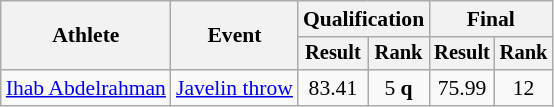<table class=wikitable style=font-size:90%>
<tr>
<th rowspan=2>Athlete</th>
<th rowspan=2>Event</th>
<th colspan=2>Qualification</th>
<th colspan=2>Final</th>
</tr>
<tr style=font-size:95%>
<th>Result</th>
<th>Rank</th>
<th>Result</th>
<th>Rank</th>
</tr>
<tr align=center>
<td align=left><a href='#'>Ihab Abdelrahman</a></td>
<td align=left><a href='#'>Javelin throw</a></td>
<td>83.41</td>
<td>5 <strong>q</strong></td>
<td>75.99</td>
<td>12</td>
</tr>
</table>
